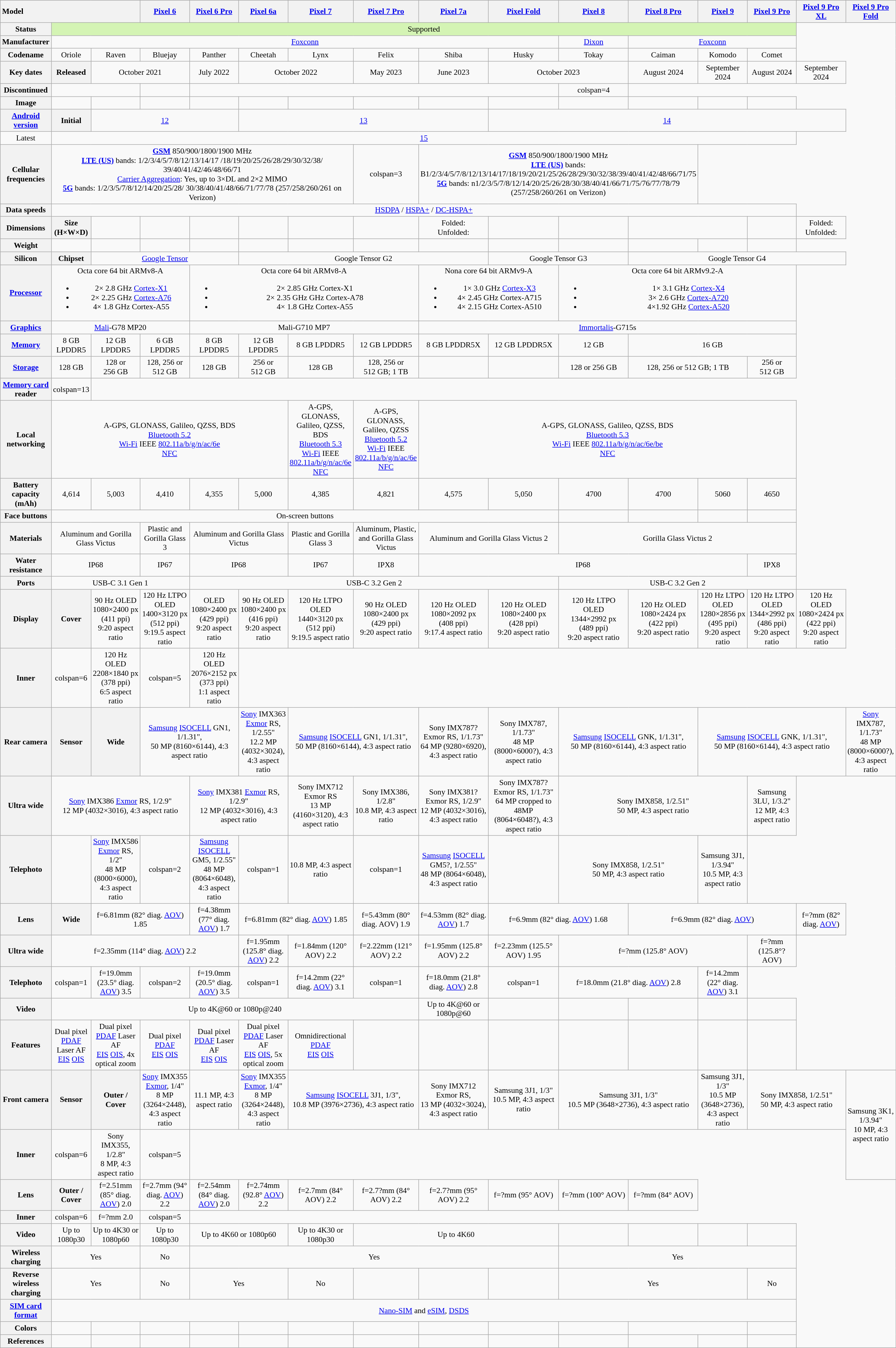<table class="wikitable" style="text-align:center;font-size:90%;">
<tr>
<th scope="col" colspan=3 style="background:#silver;width:10%;text-align:left">Model</th>
<th scope="col" style="width:6%;"><a href='#'>Pixel 6</a></th>
<th scope="col" style="width:6%;"><a href='#'>Pixel 6 Pro</a></th>
<th scope="col" style="width:6%;"><a href='#'>Pixel 6a</a></th>
<th scope="col" style="width:6%;"><a href='#'>Pixel 7</a></th>
<th scope="col" style="width:6%;"><a href='#'>Pixel 7 Pro</a></th>
<th scope="col" style="width:6%;"><a href='#'>Pixel 7a</a></th>
<th scope="col" style="width:6%;"><a href='#'>Pixel Fold</a></th>
<th scope="col" style="width:6%;"><a href='#'>Pixel 8</a></th>
<th scope="col" style="width:6%;"><a href='#'>Pixel 8 Pro</a></th>
<th scope="col" style="width:6%;"><a href='#'>Pixel 9</a></th>
<th scope="col" style="width:6%;"><a href='#'>Pixel 9 Pro</a></th>
<th scope="col" style="width:6%;"><a href='#'>Pixel 9 Pro XL</a></th>
<th scope="col" style="width:6%;"><a href='#'>Pixel 9 Pro Fold</a></th>
</tr>
<tr>
<th>Status</th>
<td colspan="13" style="background:#d4f4b4;">Supported<br></td>
</tr>
<tr>
<th>Manufacturer</th>
<td colspan=9><a href='#'>Foxconn</a></td>
<td><a href='#'>Dixon</a></td>
<td colspan=3><a href='#'>Foxconn</a></td>
</tr>
<tr>
<th>Codename</th>
<td>Oriole</td>
<td>Raven</td>
<td>Bluejay</td>
<td>Panther</td>
<td>Cheetah</td>
<td>Lynx</td>
<td>Felix</td>
<td>Shiba</td>
<td>Husky</td>
<td>Tokay</td>
<td>Caiman</td>
<td>Komodo</td>
<td>Comet</td>
</tr>
<tr>
<th>Key dates</th>
<th>Released</th>
<td colspan=2>October 2021</td>
<td colspan=1>July 2022</td>
<td colspan=2>October 2022</td>
<td colspan=1>May 2023</td>
<td colspan=1>June 2023</td>
<td colspan=2>October 2023</td>
<td colspan=1>August 2024</td>
<td colspan=1>September 2024</td>
<td colspan=1>August 2024</td>
<td colspan=1>September 2024</td>
</tr>
<tr>
<th>Discontinued</th>
<td colspan=2></td>
<td></td>
<td colspan=6></td>
<td>colspan=4 </td>
</tr>
<tr>
<th>Image</th>
<td style="vertical-align: bottom;"></td>
<td style="vertical-align: bottom;"></td>
<td style="vertical-align: bottom;"></td>
<td style="vertical-align: bottom;"></td>
<td style="vertical-align: bottom;"></td>
<td style="vertical-align: bottom;"></td>
<td style="vertical-align: bottom;"></td>
<td style="vertical-align: bottom;"></td>
<td style="vertical-align: bottom;"></td>
<td style="vertical-align: bottom;"></td>
<td style="vertical-align: bottom;"></td>
<td style="vertical-align: bottom;"></td>
<td style="vertical-align: bottom;"></td>
</tr>
<tr>
<th><a href='#'>Android version</a></th>
<th>Initial</th>
<td colspan=3><a href='#'>12</a></td>
<td colspan=4><a href='#'>13</a></td>
<td colspan=6><a href='#'>14</a></td>
</tr>
<tr>
<td>Latest</td>
<td colspan=13><a href='#'>15</a></td>
</tr>
<tr>
<th>Cellular frequencies</th>
<td colspan=6><strong><a href='#'>GSM</a></strong> 850/900/1800/1900 MHz<br><strong><a href='#'>LTE (US)</a></strong> bands: 1/2/3/4/5/7/8/12/13/14/17 /18/19/20/25/26/28/29/30/32/38/ 39/40/41/42/46/48/66/71<br><a href='#'>Carrier Aggregation</a>: Yes, up to 3×DL and 2×2 MIMO<br><strong><a href='#'>5G</a></strong> bands: 1/2/3/5/7/8/12/14/20/25/28/ 30/38/40/41/48/66/71/77/78 (257/258/260/261 on Verizon)</td>
<td>colspan=3 </td>
<td colspan=4><strong><a href='#'>GSM</a></strong> 850/900/1800/1900 MHz<br><strong><a href='#'>LTE (US)</a></strong> bands: B1/2/3/4/5/7/8/12/13/14/17/18/19/20/21/25/26/28/29/30/32/38/39/40/41/42/48/66/71/75<br><strong><a href='#'>5G</a></strong> bands: n1/2/3/5/7/8/12/14/20/25/26/28/30/38/40/41/66/71/75/76/77/78/79 (257/258/260/261 on Verizon)</td>
</tr>
<tr>
<th>Data speeds</th>
<td colspan=13><a href='#'>HSDPA</a> / <a href='#'>HSPA+</a> / <a href='#'>DC-HSPA+</a></td>
</tr>
<tr>
<th>Dimensions</th>
<th>Size<br>(H×W×D)</th>
<td></td>
<td></td>
<td></td>
<td></td>
<td></td>
<td></td>
<td>Folded: <br>Unfolded: </td>
<td></td>
<td></td>
<td colspan="2"></td>
<td></td>
<td>Folded: <br>Unfolded: </td>
</tr>
<tr>
<th>Weight</th>
<td></td>
<td></td>
<td></td>
<td></td>
<td></td>
<td></td>
<td></td>
<td></td>
<td></td>
<td></td>
<td></td>
<td></td>
<td></td>
</tr>
<tr>
<th>Silicon</th>
<th>Chipset</th>
<td colspan=3><a href='#'>Google Tensor</a></td>
<td colspan=4>Google Tensor G2</td>
<td colspan=2>Google Tensor G3</td>
<td colspan="4">Google Tensor G4</td>
</tr>
<tr>
<th><a href='#'>Processor</a></th>
<td colspan=3>Octa core 64 bit ARMv8-A<br><ul><li>2× 2.8 GHz <a href='#'>Cortex-X1</a></li><li>2× 2.25 GHz <a href='#'>Cortex-A76</a></li><li>4× 1.8 GHz Cortex-A55</li></ul></td>
<td colspan=4>Octa core 64 bit ARMv8-A<br><ul><li>2× 2.85 GHz Cortex-X1</li><li>2× 2.35 GHz GHz Cortex-A78</li><li>4× 1.8 GHz Cortex-A55</li></ul></td>
<td colspan=2>Nona core 64 bit ARMv9-A<br><ul><li>1× 3.0 GHz <a href='#'>Cortex-X3</a></li><li>4× 2.45 GHz Cortex-A715</li><li>4× 2.15 GHz Cortex-A510</li></ul></td>
<td colspan=4>Octa core 64 bit ARMv9.2-A<br><ul><li>1× 3.1 GHz <a href='#'>Cortex-X4</a></li><li>3× 2.6 GHz <a href='#'>Cortex-A720</a></li><li>4×1.92 GHz <a href='#'>Cortex-A520</a></li></ul></td>
</tr>
<tr>
<th><a href='#'>Graphics</a></th>
<td colspan=3><a href='#'>Mali</a>-G78 MP20</td>
<td colspan=4>Mali-G710 MP7</td>
<td colspan=6><a href='#'>Immortalis</a>-G715s</td>
</tr>
<tr>
<th><a href='#'>Memory</a></th>
<td>8 GB LPDDR5</td>
<td>12 GB LPDDR5</td>
<td>6 GB LPDDR5</td>
<td>8 GB LPDDR5</td>
<td>12 GB LPDDR5</td>
<td>8 GB LPDDR5</td>
<td>12 GB LPDDR5</td>
<td>8 GB LPDDR5X</td>
<td>12 GB LPDDR5X</td>
<td>12 GB</td>
<td colspan=3>16 GB</td>
</tr>
<tr>
<th><a href='#'>Storage</a></th>
<td colspan=1>128 GB</td>
<td colspan=1>128 or 256 GB</td>
<td colspan=1>128, 256 or 512 GB</td>
<td colspan=1>128 GB</td>
<td colspan=1>256 or 512 GB</td>
<td colspan=1>128 GB</td>
<td colspan=1>128, 256 or 512 GB; 1 TB</td>
<td></td>
<td></td>
<td>128 or 256 GB</td>
<td colspan=2>128, 256 or 512 GB; 1 TB</td>
<td colspan=1>256 or 512 GB</td>
</tr>
<tr>
<th><a href='#'>Memory card</a> reader</th>
<td>colspan=13 </td>
</tr>
<tr>
<th>Local networking</th>
<td colspan=5>A-GPS, GLONASS, Galileo, QZSS, BDS<br><a href='#'>Bluetooth 5.2</a><br><a href='#'>Wi-Fi</a> IEEE <a href='#'>802.11a/b/g/n/ac/6e</a><br><a href='#'>NFC</a></td>
<td colspan=1>A-GPS, GLONASS, Galileo, QZSS, BDS<br><a href='#'>Bluetooth 5.3</a><br><a href='#'>Wi-Fi</a> IEEE <a href='#'>802.11a/b/g/n/ac/6e</a><br><a href='#'>NFC</a></td>
<td colspan=1>A-GPS, GLONASS, Galileo, QZSS<br><a href='#'>Bluetooth 5.2</a><br><a href='#'>Wi-Fi</a> IEEE <a href='#'>802.11a/b/g/n/ac/6e</a><br><a href='#'>NFC</a></td>
<td colspan=6>A-GPS, GLONASS, Galileo, QZSS, BDS<br><a href='#'>Bluetooth 5.3</a><br><a href='#'>Wi-Fi</a> IEEE <a href='#'>802.11a/b/g/n/ac/6e/be</a><br><a href='#'>NFC</a></td>
</tr>
<tr>
<th>Battery capacity (mAh)</th>
<td>4,614</td>
<td>5,003</td>
<td>4,410</td>
<td>4,355</td>
<td>5,000</td>
<td>4,385</td>
<td>4,821</td>
<td>4,575</td>
<td>5,050</td>
<td>4700</td>
<td>4700</td>
<td>5060</td>
<td>4650</td>
</tr>
<tr>
<th>Face buttons</th>
<td colspan= 9>On-screen buttons</td>
<td></td>
<td></td>
<td></td>
<td></td>
</tr>
<tr>
<th>Materials</th>
<td colspan=2>Aluminum and Gorilla Glass Victus</td>
<td colspan=1>Plastic and Gorilla Glass 3</td>
<td colspan=2>Aluminum and Gorilla Glass Victus</td>
<td colspan=1>Plastic and Gorilla Glass 3</td>
<td colspan=1>Aluminum, Plastic, and Gorilla Glass Victus</td>
<td colspan=2>Aluminum and Gorilla Glass Victus 2</td>
<td colspan=4>Gorilla Glass Victus 2</td>
</tr>
<tr>
<th>Water resistance</th>
<td colspan=2>IP68</td>
<td colspan=1>IP67</td>
<td colspan=2>IP68</td>
<td colspan=1>IP67</td>
<td colspan=1>IPX8</td>
<td colspan=5>IP68</td>
<td>IPX8</td>
</tr>
<tr>
<th>Ports</th>
<td colspan=3>USB-C 3.1 Gen 1</td>
<td colspan=6>USB-C 3.2 Gen 2</td>
<td colspan="4">USB-C 3.2 Gen 2</td>
</tr>
<tr>
<th>Display</th>
<th>Cover</th>
<td> 90 Hz OLED<br>1080×2400 px<br>(411 ppi)<br>9:20 aspect ratio</td>
<td> 120 Hz LTPO OLED<br>1400×3120 px<br>(512 ppi)<br>9:19.5 aspect ratio</td>
<td> OLED<br>1080×2400 px<br>(429 ppi)<br>9:20 aspect ratio</td>
<td> 90 Hz OLED<br>1080×2400 px<br>(416 ppi)<br>9:20 aspect ratio</td>
<td> 120 Hz LTPO OLED<br>1440×3120 px<br>(512 ppi)<br>9:19.5 aspect ratio</td>
<td> 90 Hz OLED<br>1080×2400 px<br>(429 ppi)<br>9:20 aspect ratio</td>
<td> 120 Hz OLED<br>1080×2092 px<br>(408 ppi)<br>9:17.4 aspect ratio</td>
<td> 120 Hz OLED<br>1080×2400 px<br>(428 ppi)<br>9:20 aspect ratio</td>
<td> 120 Hz LTPO OLED<br>1344×2992 px<br>(489 ppi)<br>9:20 aspect ratio</td>
<td> 120 Hz OLED<br>1080×2424 px<br>(422 ppi)<br>9:20 aspect ratio</td>
<td> 120 Hz LTPO OLED<br>1280×2856 px<br>(495 ppi)<br>9:20 aspect ratio</td>
<td> 120 Hz LTPO OLED<br>1344×2992 px<br>(486 ppi)<br>9:20 aspect ratio</td>
<td> 120 Hz OLED<br>1080×2424 px<br>(422 ppi)<br>9:20 aspect ratio</td>
</tr>
<tr>
<th>Inner</th>
<td>colspan=6 </td>
<td> 120 Hz OLED<br>2208×1840 px<br>(378 ppi)<br>6:5 aspect ratio</td>
<td>colspan=5 </td>
<td> 120 Hz OLED<br>2076×2152 px<br>(373 ppi)<br>1:1 aspect ratio</td>
</tr>
<tr>
<th>Rear camera</th>
<th>Sensor</th>
<th>Wide</th>
<td colspan=2 ><a href='#'>Samsung</a> <a href='#'>ISOCELL</a> GN1, 1/1.31",<br>50 MP (8160×6144), 4:3 aspect ratio</td>
<td colspan=1 ><a href='#'>Sony</a> IMX363 <a href='#'>Exmor</a> RS, 1/2.55"<br>12.2 MP (4032×3024), 4:3 aspect ratio</td>
<td colspan=2 ><a href='#'>Samsung</a> <a href='#'>ISOCELL</a> GN1, 1/1.31",<br>50 MP (8160×6144), 4:3 aspect ratio</td>
<td colspan=1 >Sony IMX787? Exmor RS, 1/1.73"<br>64 MP (9280×6920), 4:3 aspect ratio</td>
<td colspan=1 >Sony IMX787, 1/1.73"<br>48 MP (8000×6000?), 4:3 aspect ratio</td>
<td colspan=2 ><a href='#'>Samsung</a> <a href='#'>ISOCELL</a> GNK, 1/1.31",<br>50 MP (8160×6144), 4:3 aspect ratio</td>
<td colspan=3 ><a href='#'>Samsung</a> <a href='#'>ISOCELL</a> GNK, 1/1.31",<br>50 MP (8160×6144), 4:3 aspect ratio</td>
<td colspan=1 ><a href='#'>Sony</a> IMX787, 1/1.73"<br>48 MP (8000×6000?), 4:3 aspect ratio</td>
</tr>
<tr>
<th>Ultra wide</th>
<td colspan=3 ><a href='#'>Sony</a> IMX386 <a href='#'>Exmor</a> RS, 1/2.9"<br>12 MP (4032×3016), 4:3 aspect ratio</td>
<td colspan=2 ><a href='#'>Sony</a> IMX381 <a href='#'>Exmor</a> RS, 1/2.9"<br>12 MP (4032×3016), 4:3 aspect ratio</td>
<td colspan=1 >Sony IMX712 Exmor RS<br>13 MP (4160×3120), 4:3 aspect ratio</td>
<td colspan=1 >Sony IMX386, 1/2.8"<br>10.8 MP, 4:3 aspect ratio</td>
<td colspan=1 >Sony IMX381? Exmor RS, 1/2.9"<br>12 MP (4032×3016), 4:3 aspect ratio</td>
<td colspan=1 >Sony IMX787? Exmor RS, 1/1.73"<br>64 MP cropped to 48MP (8064×6048?), 4:3 aspect ratio</td>
<td colspan=3 >Sony IMX858, 1/2.51"<br>50 MP, 4:3 aspect ratio</td>
<td colspan=1 >Samsung 3LU, 1/3.2"<br>12 MP, 4:3 aspect ratio</td>
</tr>
<tr>
<th>Telephoto</th>
<td> </td>
<td colspan=1 ><a href='#'>Sony</a> IMX586 <a href='#'>Exmor</a> RS, 1/2"<br>48 MP (8000×6000), 4:3 aspect ratio</td>
<td>colspan=2  </td>
<td colspan=1 ><a href='#'>Samsung</a> <a href='#'>ISOCELL</a> GM5, 1/2.55"<br>48 MP (8064×6048), 4:3 aspect ratio</td>
<td>colspan=1  </td>
<td colspan=1 >10.8 MP, 4:3 aspect ratio</td>
<td>colspan=1  </td>
<td colspan=1 ><a href='#'>Samsung</a> <a href='#'>ISOCELL</a> GM5?, 1/2.55"<br>48 MP (8064×6048), 4:3 aspect ratio</td>
<td> </td>
<td colspan=2 >Sony IMX858, 1/2.51"<br>50 MP, 4:3 aspect ratio</td>
<td>Samsung 3J1, 1/3.94"<br>10.5 MP, 4:3 aspect ratio</td>
</tr>
<tr>
<th>Lens</th>
<th>Wide</th>
<td colspan=2 >f=6.81mm (82° diag. <a href='#'>AOV</a>) 1.85</td>
<td colspan=1 >f=4.38mm (77° diag. <a href='#'>AOV</a>) 1.7</td>
<td colspan=2 >f=6.81mm (82° diag. <a href='#'>AOV</a>) 1.85</td>
<td colspan=1 >f=5.43mm (80° diag. AOV) 1.9</td>
<td colspan=1 >f=4.53mm (82° diag. <a href='#'>AOV</a>) 1.7</td>
<td colspan=2 >f=6.9mm (82° diag. <a href='#'>AOV</a>) 1.68</td>
<td colspan=3 >f=6.9mm (82° diag. <a href='#'>AOV</a>) </td>
<td colspan=1 >f=?mm (82° diag. <a href='#'>AOV</a>) </td>
</tr>
<tr>
<th>Ultra wide</th>
<td colspan=4 >f=2.35mm (114° diag. <a href='#'>AOV</a>) 2.2</td>
<td> f=1.95mm (125.8° diag. <a href='#'>AOV</a>) 2.2</td>
<td> f=1.84mm (120° AOV) 2.2</td>
<td> f=2.22mm (121° AOV) 2.2</td>
<td> f=1.95mm (125.8° AOV) 2.2</td>
<td> f=2.23mm (125.5° AOV) 1.95</td>
<td colspan=3 >f=?mm (125.8° AOV) </td>
<td> f=?mm (125.8°? AOV) </td>
</tr>
<tr>
<th>Telephoto</th>
<td>colspan=1  </td>
<td colspan=1 >f=19.0mm (23.5° diag. <a href='#'>AOV</a>) 3.5</td>
<td>colspan=2  </td>
<td colspan=1 >f=19.0mm (20.5° diag. <a href='#'>AOV</a>) 3.5</td>
<td>colspan=1  </td>
<td colspan=1 >f=14.2mm (22° diag. <a href='#'>AOV</a>) 3.1</td>
<td>colspan=1  </td>
<td colspan=1 >f=18.0mm (21.8° diag. <a href='#'>AOV</a>) 2.8</td>
<td>colspan=1  </td>
<td colspan=2 >f=18.0mm (21.8° diag. <a href='#'>AOV</a>) 2.8</td>
<td colspan=1 >f=14.2mm (22° diag. <a href='#'>AOV</a>) 3.1</td>
</tr>
<tr>
<th>Video</th>
<td colspan=7>Up to 4K@60 or 1080p@240</td>
<td>Up to 4K@60 or 1080p@60</td>
<td></td>
<td></td>
<td></td>
<td></td>
<td></td>
</tr>
<tr>
<th>Features</th>
<td colspan=1>Dual pixel <a href='#'>PDAF</a> Laser AF<br><a href='#'>EIS</a> <a href='#'>OIS</a></td>
<td colspan=1>Dual pixel <a href='#'>PDAF</a> Laser AF<br><a href='#'>EIS</a> <a href='#'>OIS</a>, 4x optical zoom</td>
<td colspan=1>Dual pixel <a href='#'>PDAF</a><br><a href='#'>EIS</a> <a href='#'>OIS</a></td>
<td colspan=1>Dual pixel <a href='#'>PDAF</a> Laser AF<br><a href='#'>EIS</a> <a href='#'>OIS</a></td>
<td colspan=1>Dual pixel <a href='#'>PDAF</a> Laser AF<br><a href='#'>EIS</a> <a href='#'>OIS</a>, 5x optical zoom</td>
<td colspan=1>Omnidirectional <a href='#'>PDAF</a><br><a href='#'>EIS</a> <a href='#'>OIS</a></td>
<td></td>
<td></td>
<td></td>
<td></td>
<td></td>
<td></td>
<td></td>
</tr>
<tr>
<th>Front camera</th>
<th>Sensor</th>
<th>Outer / Cover</th>
<td colspan=1 ><a href='#'>Sony</a> IMX355 <a href='#'>Exmor</a>, 1/4"<br>8 MP (3264×2448), 4:3 aspect ratio</td>
<td colspan=1 >11.1 MP, 4:3 aspect ratio</td>
<td colspan=1 ><a href='#'>Sony</a> IMX355 <a href='#'>Exmor</a>, 1/4"<br>8 MP (3264×2448), 4:3 aspect ratio</td>
<td colspan=2 ><a href='#'>Samsung</a> <a href='#'>ISOCELL</a> 3J1, 1/3",<br>10.8 MP (3976×2736), 4:3 aspect ratio</td>
<td colspan=1 >Sony IMX712 Exmor RS, <br>13 MP (4032×3024), 4:3 aspect ratio</td>
<td colspan=1 >Samsung 3J1, 1/3"<br>10.5 MP, 4:3 aspect ratio</td>
<td colspan=2 >Samsung 3J1, 1/3"<br>10.5 MP (3648×2736), 4:3 aspect ratio</td>
<td colspan=1 >Samsung 3J1, 1/3"<br>10.5 MP (3648×2736), 4:3 aspect ratio</td>
<td colspan=2 >Sony IMX858, 1/2.51"<br>50 MP, 4:3 aspect ratio</td>
<td colspan=1 rowspan=2 >Samsung 3K1, 1/3.94"<br>10 MP, 4:3 aspect ratio</td>
</tr>
<tr>
<th>Inner</th>
<td>colspan=6 </td>
<td colspan=1 >Sony IMX355, 1/2.8"<br>8 MP, 4:3 aspect ratio</td>
<td>colspan=5 </td>
</tr>
<tr>
<th>Lens</th>
<th>Outer / Cover</th>
<td> f=2.51mm (85° diag. <a href='#'>AOV</a>) 2.0</td>
<td> f=2.7mm (94° diag. <a href='#'>AOV</a>) 2.2</td>
<td> f=2.54mm (84° diag. <a href='#'>AOV</a>) 2.0</td>
<td>f=2.74mm (92.8° <a href='#'>AOV</a>) 2.2</td>
<td> f=2.7mm (84° AOV) 2.2</td>
<td> f=2.7?mm (84° AOV) 2.2</td>
<td>f=2.7?mm (95° AOV) 2.2</td>
<td> f=?mm (95° AOV) </td>
<td>f=?mm (100° AOV) </td>
<td>f=?mm (84° AOV) </td>
</tr>
<tr>
<th>Inner</th>
<td>colspan=6 </td>
<td>f=?mm 2.0</td>
<td>colspan=5 </td>
</tr>
<tr>
<th>Video</th>
<td>Up to 1080p30</td>
<td>Up to 4K30 or 1080p60</td>
<td>Up to 1080p30</td>
<td colspan=2>Up to 4K60 or 1080p60</td>
<td>Up to 4K30 or 1080p30</td>
<td colspan=3>Up to 4K60</td>
<td></td>
<td></td>
<td></td>
<td></td>
</tr>
<tr>
<th>Wireless charging</th>
<td colspan=2>Yes</td>
<td colspan=1>No</td>
<td colspan=6>Yes</td>
<td colspan="4">Yes</td>
</tr>
<tr>
<th>Reverse wireless charging</th>
<td colspan=2>Yes</td>
<td colspan=1>No</td>
<td colspan=2>Yes</td>
<td colspan=1>No</td>
<td></td>
<td></td>
<td></td>
<td colspan="3">Yes</td>
<td>No</td>
</tr>
<tr>
<th><a href='#'>SIM card format</a></th>
<td colspan=13><a href='#'>Nano-SIM</a> and <a href='#'>eSIM</a>, <a href='#'>DSDS</a></td>
</tr>
<tr>
<th>Colors</th>
<td></td>
<td></td>
<td></td>
<td></td>
<td></td>
<td></td>
<td></td>
<td></td>
<td></td>
<td></td>
<td colspan=2></td>
<td></td>
</tr>
<tr>
<th>References</th>
<td></td>
<td></td>
<td></td>
<td></td>
<td></td>
<td></td>
<td></td>
<td></td>
<td></td>
<td></td>
<td></td>
<td></td>
<td></td>
</tr>
</table>
